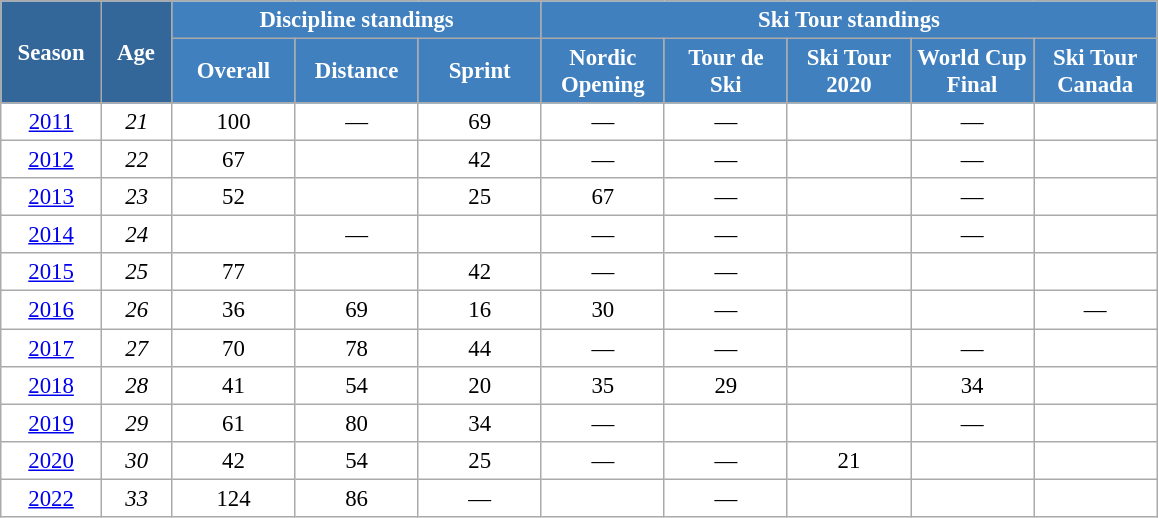<table class="wikitable" style="font-size:95%; text-align:center; border:grey solid 1px; border-collapse:collapse; background:#ffffff;">
<tr>
<th style="background-color:#369; color:white; width:60px;" rowspan="2"> Season </th>
<th style="background-color:#369; color:white; width:40px;" rowspan="2"> Age </th>
<th style="background-color:#4180be; color:white;" colspan="3">Discipline standings</th>
<th style="background-color:#4180be; color:white;" colspan="5">Ski Tour standings</th>
</tr>
<tr>
<th style="background-color:#4180be; color:white; width:75px;">Overall</th>
<th style="background-color:#4180be; color:white; width:75px;">Distance</th>
<th style="background-color:#4180be; color:white; width:75px;">Sprint</th>
<th style="background-color:#4180be; color:white; width:75px;">Nordic<br>Opening</th>
<th style="background-color:#4180be; color:white; width:75px;">Tour de<br>Ski</th>
<th style="background-color:#4180be; color:white; width:75px;">Ski Tour<br>2020</th>
<th style="background-color:#4180be; color:white; width:75px;">World Cup<br>Final</th>
<th style="background-color:#4180be; color:white; width:75px;">Ski Tour<br>Canada</th>
</tr>
<tr>
<td><a href='#'>2011</a></td>
<td><em>21</em></td>
<td>100</td>
<td>—</td>
<td>69</td>
<td>—</td>
<td>—</td>
<td></td>
<td>—</td>
<td></td>
</tr>
<tr>
<td><a href='#'>2012</a></td>
<td><em>22</em></td>
<td>67</td>
<td></td>
<td>42</td>
<td>—</td>
<td>—</td>
<td></td>
<td>—</td>
<td></td>
</tr>
<tr>
<td><a href='#'>2013</a></td>
<td><em>23</em></td>
<td>52</td>
<td></td>
<td>25</td>
<td>67</td>
<td>—</td>
<td></td>
<td>—</td>
<td></td>
</tr>
<tr>
<td><a href='#'>2014</a></td>
<td><em>24</em></td>
<td></td>
<td>—</td>
<td></td>
<td>—</td>
<td>—</td>
<td></td>
<td>—</td>
<td></td>
</tr>
<tr>
<td><a href='#'>2015</a></td>
<td><em>25</em></td>
<td>77</td>
<td></td>
<td>42</td>
<td>—</td>
<td>—</td>
<td></td>
<td></td>
<td></td>
</tr>
<tr>
<td><a href='#'>2016</a></td>
<td><em>26</em></td>
<td>36</td>
<td>69</td>
<td>16</td>
<td>30</td>
<td>—</td>
<td></td>
<td></td>
<td>—</td>
</tr>
<tr>
<td><a href='#'>2017</a></td>
<td><em>27</em></td>
<td>70</td>
<td>78</td>
<td>44</td>
<td>—</td>
<td>—</td>
<td></td>
<td>—</td>
<td></td>
</tr>
<tr>
<td><a href='#'>2018</a></td>
<td><em>28</em></td>
<td>41</td>
<td>54</td>
<td>20</td>
<td>35</td>
<td>29</td>
<td></td>
<td>34</td>
<td></td>
</tr>
<tr>
<td><a href='#'>2019</a></td>
<td><em>29</em></td>
<td>61</td>
<td>80</td>
<td>34</td>
<td>—</td>
<td></td>
<td></td>
<td>—</td>
<td></td>
</tr>
<tr>
<td><a href='#'>2020</a></td>
<td><em>30</em></td>
<td>42</td>
<td>54</td>
<td>25</td>
<td>—</td>
<td>—</td>
<td>21</td>
<td></td>
<td></td>
</tr>
<tr>
<td><a href='#'>2022</a></td>
<td><em>33</em></td>
<td>124</td>
<td>86</td>
<td>—</td>
<td></td>
<td>—</td>
<td></td>
<td></td>
<td></td>
</tr>
</table>
